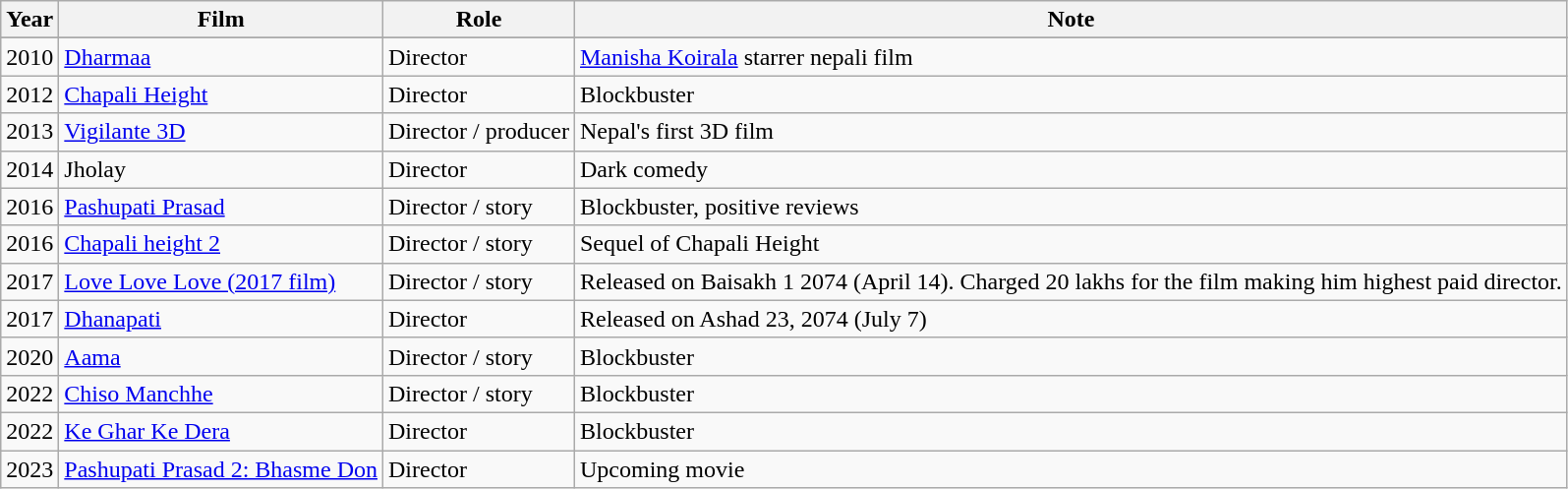<table class="wikitable">
<tr>
<th>Year</th>
<th>Film</th>
<th>Role</th>
<th>Note</th>
</tr>
<tr>
</tr>
<tr>
<td>2010</td>
<td><a href='#'>Dharmaa</a></td>
<td>Director</td>
<td><a href='#'>Manisha Koirala</a> starrer nepali film</td>
</tr>
<tr>
<td>2012</td>
<td><a href='#'>Chapali Height</a></td>
<td>Director</td>
<td>Blockbuster</td>
</tr>
<tr>
<td>2013</td>
<td><a href='#'>Vigilante 3D</a></td>
<td>Director / producer</td>
<td>Nepal's first 3D film</td>
</tr>
<tr>
<td>2014</td>
<td>Jholay</td>
<td>Director</td>
<td>Dark comedy</td>
</tr>
<tr>
<td>2016</td>
<td><a href='#'>Pashupati Prasad</a></td>
<td>Director / story</td>
<td>Blockbuster, positive reviews</td>
</tr>
<tr>
<td>2016</td>
<td><a href='#'>Chapali height 2</a></td>
<td>Director / story</td>
<td>Sequel of Chapali Height</td>
</tr>
<tr>
<td>2017</td>
<td><a href='#'>Love Love Love (2017 film)</a></td>
<td>Director / story</td>
<td>Released on Baisakh 1 2074 (April 14). Charged 20 lakhs for the film making him highest paid director.</td>
</tr>
<tr>
<td>2017</td>
<td><a href='#'>Dhanapati</a></td>
<td>Director</td>
<td>Released on Ashad 23, 2074 (July 7)</td>
</tr>
<tr>
<td>2020</td>
<td><a href='#'>Aama</a></td>
<td>Director / story</td>
<td>Blockbuster</td>
</tr>
<tr>
<td>2022</td>
<td><a href='#'>Chiso Manchhe</a></td>
<td>Director / story</td>
<td>Blockbuster</td>
</tr>
<tr>
<td>2022</td>
<td><a href='#'>Ke Ghar Ke Dera</a></td>
<td>Director</td>
<td>Blockbuster</td>
</tr>
<tr>
<td>2023</td>
<td><a href='#'>Pashupati Prasad 2: Bhasme Don</a></td>
<td>Director</td>
<td>Upcoming movie</td>
</tr>
</table>
